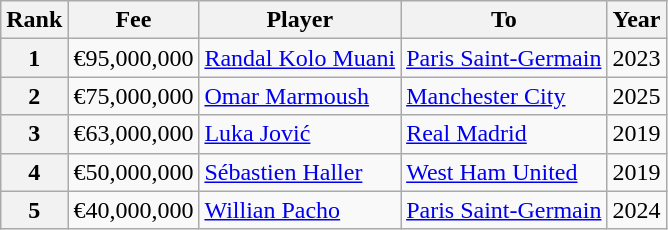<table class="wikitable">
<tr>
<th>Rank</th>
<th>Fee</th>
<th>Player</th>
<th>To</th>
<th>Year</th>
</tr>
<tr>
<th>1</th>
<td>€95,000,000</td>
<td> <a href='#'>Randal Kolo Muani</a></td>
<td> <a href='#'>Paris Saint-Germain</a></td>
<td>2023</td>
</tr>
<tr>
<th>2</th>
<td>€75,000,000</td>
<td> <a href='#'>Omar Marmoush</a></td>
<td> <a href='#'>Manchester City</a></td>
<td>2025</td>
</tr>
<tr>
<th>3</th>
<td>€63,000,000</td>
<td> <a href='#'>Luka Jović</a></td>
<td> <a href='#'>Real Madrid</a></td>
<td>2019</td>
</tr>
<tr>
<th>4</th>
<td>€50,000,000</td>
<td> <a href='#'>Sébastien Haller</a></td>
<td> <a href='#'>West Ham United</a></td>
<td>2019</td>
</tr>
<tr>
<th>5</th>
<td>€40,000,000</td>
<td> <a href='#'>Willian Pacho</a></td>
<td> <a href='#'>Paris Saint-Germain</a></td>
<td>2024</td>
</tr>
</table>
